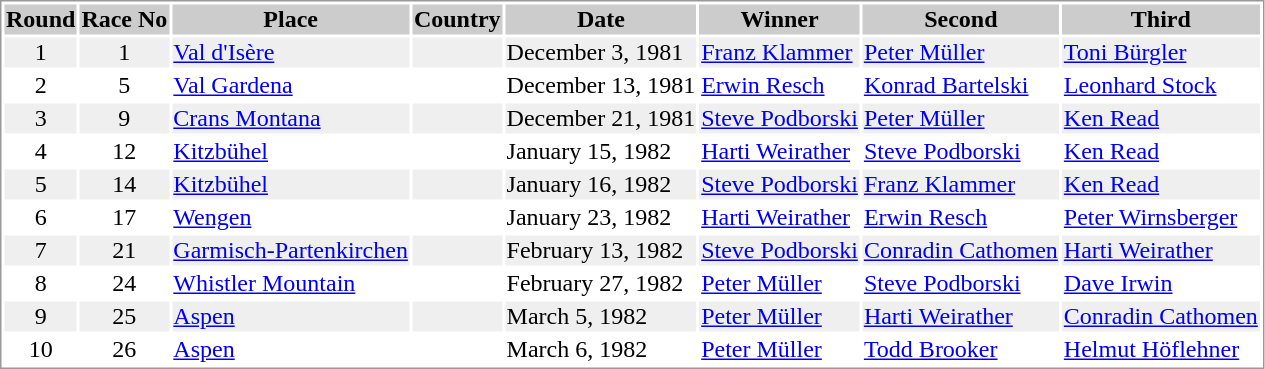<table border="0" style="border: 1px solid #999; background-color:#FFFFFF; text-align:center">
<tr align="center" bgcolor="#CCCCCC">
<th>Round</th>
<th>Race No</th>
<th>Place</th>
<th>Country</th>
<th>Date</th>
<th>Winner</th>
<th>Second</th>
<th>Third</th>
</tr>
<tr bgcolor="#EFEFEF">
<td>1</td>
<td>1</td>
<td align="left"><a href='#'>Val d'Isère</a></td>
<td align="left"></td>
<td align="left">December 3, 1981</td>
<td align="left"> <a href='#'>Franz Klammer</a></td>
<td align="left"> <a href='#'>Peter Müller</a></td>
<td align="left"> <a href='#'>Toni Bürgler</a></td>
</tr>
<tr>
<td>2</td>
<td>5</td>
<td align="left"><a href='#'>Val Gardena</a></td>
<td align="left"></td>
<td align="left">December 13, 1981</td>
<td align="left"> <a href='#'>Erwin Resch</a></td>
<td align="left"> <a href='#'>Konrad Bartelski</a></td>
<td align="left"> <a href='#'>Leonhard Stock</a></td>
</tr>
<tr bgcolor="#EFEFEF">
<td>3</td>
<td>9</td>
<td align="left"><a href='#'>Crans Montana</a></td>
<td align="left"></td>
<td align="left">December 21, 1981</td>
<td align="left"> <a href='#'>Steve Podborski</a></td>
<td align="left"> <a href='#'>Peter Müller</a></td>
<td align="left"> <a href='#'>Ken Read</a></td>
</tr>
<tr>
<td>4</td>
<td>12</td>
<td align="left"><a href='#'>Kitzbühel</a></td>
<td align="left"></td>
<td align="left">January 15, 1982</td>
<td align="left"> <a href='#'>Harti Weirather</a></td>
<td align="left"> <a href='#'>Steve Podborski</a></td>
<td align="left"> <a href='#'>Ken Read</a></td>
</tr>
<tr bgcolor="#EFEFEF">
<td>5</td>
<td>14</td>
<td align="left"><a href='#'>Kitzbühel</a></td>
<td align="left"></td>
<td align="left">January 16, 1982</td>
<td align="left"> <a href='#'>Steve Podborski</a></td>
<td align="left"> <a href='#'>Franz Klammer</a></td>
<td align="left"> <a href='#'>Ken Read</a></td>
</tr>
<tr>
<td>6</td>
<td>17</td>
<td align="left"><a href='#'>Wengen</a></td>
<td align="left"></td>
<td align="left">January 23, 1982</td>
<td align="left"> <a href='#'>Harti Weirather</a></td>
<td align="left"> <a href='#'>Erwin Resch</a></td>
<td align="left"> <a href='#'>Peter Wirnsberger</a></td>
</tr>
<tr bgcolor="#EFEFEF">
<td>7</td>
<td>21</td>
<td align="left"><a href='#'>Garmisch-Partenkirchen</a></td>
<td align="left"></td>
<td align="left">February 13, 1982</td>
<td align="left"> <a href='#'>Steve Podborski</a></td>
<td align="left"> <a href='#'>Conradin Cathomen</a></td>
<td align="left"> <a href='#'>Harti Weirather</a></td>
</tr>
<tr>
<td>8</td>
<td>24</td>
<td align="left"><a href='#'>Whistler Mountain</a></td>
<td align="left"></td>
<td align="left">February 27, 1982</td>
<td align="left"> <a href='#'>Peter Müller</a></td>
<td align="left"> <a href='#'>Steve Podborski</a></td>
<td align="left"> <a href='#'>Dave Irwin</a></td>
</tr>
<tr bgcolor="#EFEFEF">
<td>9</td>
<td>25</td>
<td align="left"><a href='#'>Aspen</a></td>
<td align="left"></td>
<td align="left">March 5, 1982</td>
<td align="left"> <a href='#'>Peter Müller</a></td>
<td align="left"> <a href='#'>Harti Weirather</a></td>
<td align="left"> <a href='#'>Conradin Cathomen</a></td>
</tr>
<tr>
<td>10</td>
<td>26</td>
<td align="left"><a href='#'>Aspen</a></td>
<td align="left"></td>
<td align="left">March 6, 1982</td>
<td align="left"> <a href='#'>Peter Müller</a></td>
<td align="left"> <a href='#'>Todd Brooker</a></td>
<td align="left"> <a href='#'>Helmut Höflehner</a></td>
</tr>
</table>
